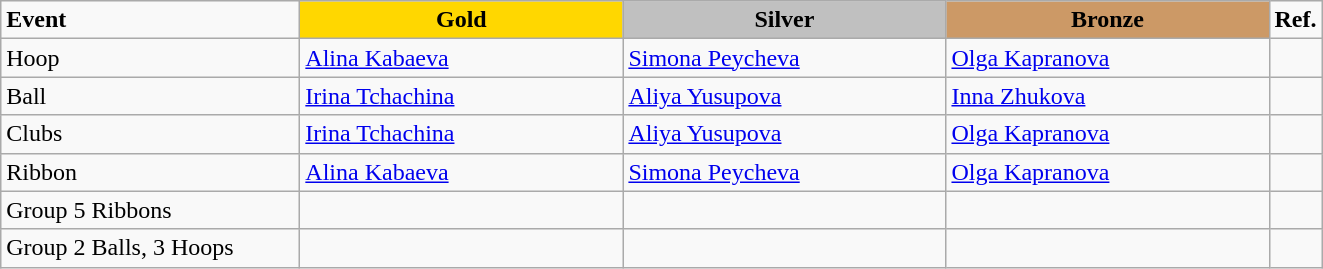<table class="wikitable">
<tr>
<td style="width:12em;"><strong>Event</strong></td>
<td style="text-align:center; background:gold; width:13em;"><strong>Gold</strong></td>
<td style="text-align:center; background:silver; width:13em;"><strong>Silver</strong></td>
<td style="text-align:center; background:#c96; width:13em;"><strong>Bronze</strong></td>
<td style="width:1em;"><strong>Ref.</strong></td>
</tr>
<tr>
<td>Hoop</td>
<td> <a href='#'>Alina Kabaeva</a></td>
<td> <a href='#'>Simona Peycheva</a></td>
<td> <a href='#'>Olga Kapranova</a></td>
<td></td>
</tr>
<tr>
<td>Ball</td>
<td> <a href='#'>Irina Tchachina</a></td>
<td> <a href='#'>Aliya Yusupova</a></td>
<td> <a href='#'>Inna Zhukova</a></td>
<td></td>
</tr>
<tr>
<td>Clubs</td>
<td> <a href='#'>Irina Tchachina</a></td>
<td> <a href='#'>Aliya Yusupova</a></td>
<td> <a href='#'>Olga Kapranova</a></td>
<td></td>
</tr>
<tr>
<td>Ribbon</td>
<td> <a href='#'>Alina Kabaeva</a></td>
<td> <a href='#'>Simona Peycheva</a></td>
<td> <a href='#'>Olga Kapranova</a></td>
<td></td>
</tr>
<tr>
<td>Group 5 Ribbons</td>
<td></td>
<td></td>
<td></td>
<td></td>
</tr>
<tr>
<td>Group 2 Balls, 3 Hoops</td>
<td></td>
<td></td>
<td></td>
<td></td>
</tr>
</table>
